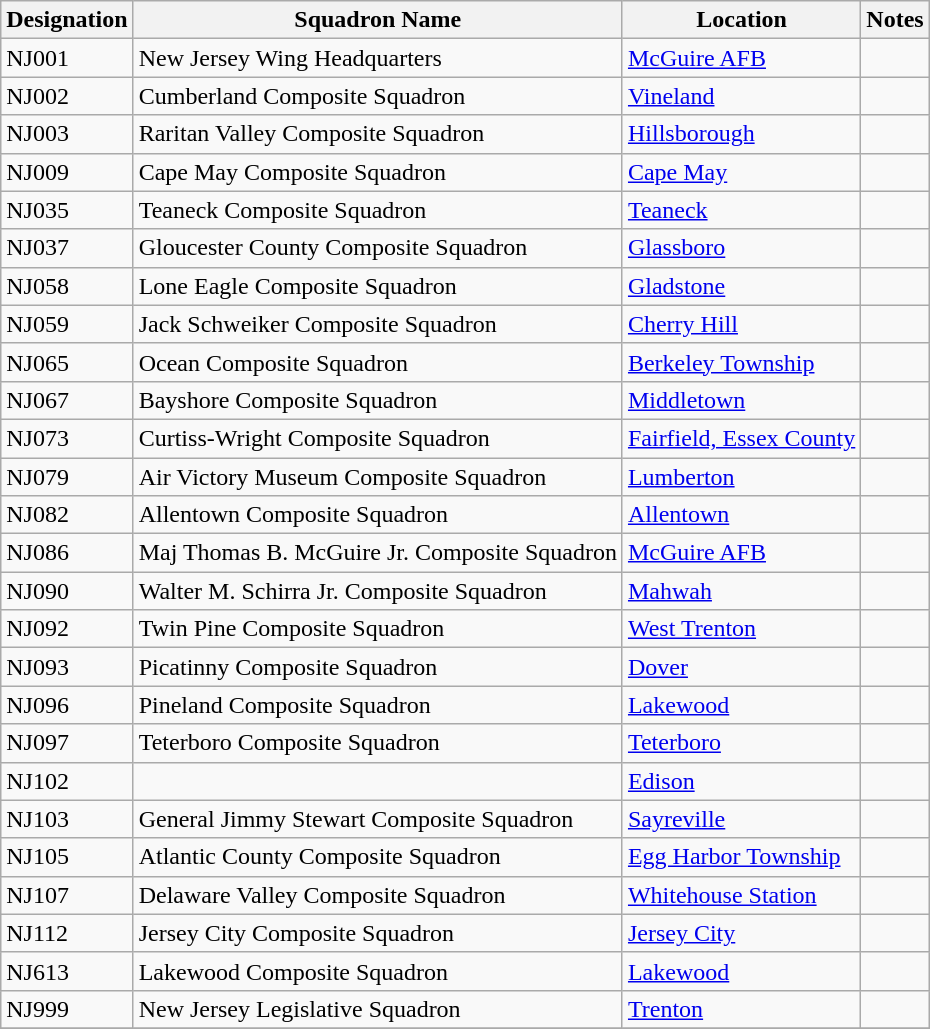<table class="wikitable">
<tr>
<th>Designation </th>
<th>Squadron Name</th>
<th>Location</th>
<th>Notes</th>
</tr>
<tr>
<td>NJ001</td>
<td>New Jersey Wing Headquarters</td>
<td><a href='#'>McGuire AFB</a></td>
<td></td>
</tr>
<tr>
<td>NJ002</td>
<td>Cumberland Composite Squadron</td>
<td><a href='#'>Vineland</a></td>
<td></td>
</tr>
<tr>
<td>NJ003</td>
<td>Raritan Valley Composite Squadron</td>
<td><a href='#'>Hillsborough</a></td>
<td></td>
</tr>
<tr>
<td>NJ009</td>
<td>Cape May Composite Squadron</td>
<td><a href='#'>Cape May</a></td>
<td></td>
</tr>
<tr>
<td>NJ035</td>
<td>Teaneck Composite Squadron</td>
<td><a href='#'>Teaneck</a></td>
<td></td>
</tr>
<tr>
<td>NJ037</td>
<td>Gloucester County Composite Squadron</td>
<td><a href='#'>Glassboro</a></td>
<td></td>
</tr>
<tr>
<td>NJ058</td>
<td>Lone Eagle Composite Squadron</td>
<td><a href='#'>Gladstone</a></td>
<td></td>
</tr>
<tr>
<td>NJ059</td>
<td>Jack Schweiker Composite Squadron</td>
<td><a href='#'>Cherry Hill</a></td>
<td></td>
</tr>
<tr>
<td>NJ065</td>
<td>Ocean Composite Squadron</td>
<td><a href='#'>Berkeley Township</a></td>
<td></td>
</tr>
<tr>
<td>NJ067</td>
<td>Bayshore Composite Squadron</td>
<td><a href='#'>Middletown</a></td>
<td></td>
</tr>
<tr>
<td>NJ073</td>
<td>Curtiss-Wright Composite Squadron</td>
<td><a href='#'>Fairfield, Essex County</a></td>
<td></td>
</tr>
<tr>
<td>NJ079</td>
<td>Air Victory Museum Composite Squadron</td>
<td><a href='#'>Lumberton</a></td>
<td></td>
</tr>
<tr>
<td>NJ082</td>
<td>Allentown Composite Squadron</td>
<td><a href='#'>Allentown</a></td>
<td></td>
</tr>
<tr>
<td>NJ086</td>
<td>Maj Thomas B. McGuire Jr. Composite Squadron</td>
<td><a href='#'>McGuire AFB</a></td>
<td></td>
</tr>
<tr>
<td>NJ090</td>
<td>Walter M. Schirra Jr. Composite Squadron</td>
<td><a href='#'>Mahwah</a></td>
<td></td>
</tr>
<tr>
<td>NJ092</td>
<td>Twin Pine Composite Squadron</td>
<td><a href='#'>West Trenton</a></td>
<td></td>
</tr>
<tr>
<td>NJ093</td>
<td>Picatinny Composite Squadron</td>
<td><a href='#'>Dover</a></td>
<td></td>
</tr>
<tr>
<td>NJ096</td>
<td>Pineland Composite Squadron</td>
<td><a href='#'>Lakewood</a></td>
<td></td>
</tr>
<tr>
<td>NJ097</td>
<td>Teterboro Composite Squadron</td>
<td><a href='#'>Teterboro</a></td>
<td></td>
</tr>
<tr>
<td>NJ102</td>
<td></td>
<td><a href='#'>Edison</a></td>
<td></td>
</tr>
<tr>
<td>NJ103</td>
<td>General Jimmy Stewart Composite Squadron</td>
<td><a href='#'>Sayreville</a></td>
<td></td>
</tr>
<tr>
<td>NJ105</td>
<td>Atlantic County Composite Squadron</td>
<td><a href='#'>Egg Harbor Township</a></td>
<td></td>
</tr>
<tr>
<td>NJ107</td>
<td>Delaware Valley Composite Squadron</td>
<td><a href='#'>Whitehouse Station</a></td>
<td></td>
</tr>
<tr>
<td>NJ112</td>
<td>Jersey City Composite Squadron</td>
<td><a href='#'>Jersey City</a></td>
<td></td>
</tr>
<tr>
<td>NJ613</td>
<td>Lakewood Composite Squadron</td>
<td><a href='#'>Lakewood</a></td>
<td></td>
</tr>
<tr>
<td>NJ999</td>
<td>New Jersey Legislative Squadron</td>
<td><a href='#'>Trenton</a></td>
<td></td>
</tr>
<tr>
</tr>
</table>
